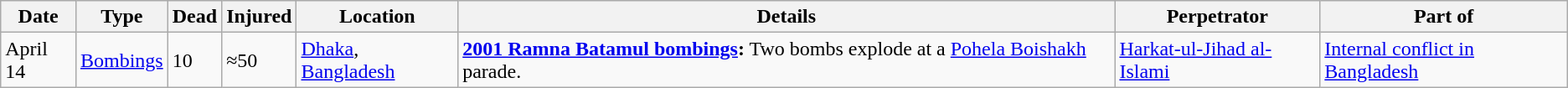<table class="wikitable sortable">
<tr>
<th>Date</th>
<th>Type</th>
<th>Dead</th>
<th>Injured</th>
<th>Location</th>
<th>Details</th>
<th>Perpetrator</th>
<th>Part of</th>
</tr>
<tr>
<td>April 14</td>
<td><a href='#'>Bombings</a></td>
<td>10</td>
<td>≈50</td>
<td><a href='#'>Dhaka</a>, <a href='#'>Bangladesh</a></td>
<td><strong><a href='#'>2001 Ramna Batamul bombings</a>:</strong> Two bombs explode at a <a href='#'>Pohela Boishakh</a> parade.</td>
<td><a href='#'>Harkat-ul-Jihad al-Islami</a></td>
<td><a href='#'>Internal conflict in Bangladesh</a></td>
</tr>
</table>
